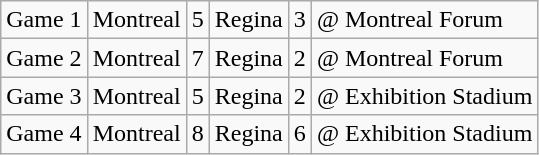<table class="wikitable">
<tr>
<td>Game 1</td>
<td>Montreal</td>
<td>5</td>
<td>Regina</td>
<td>3</td>
<td>@ Montreal Forum</td>
</tr>
<tr>
<td>Game 2</td>
<td>Montreal</td>
<td>7</td>
<td>Regina</td>
<td>2</td>
<td>@ Montreal Forum</td>
</tr>
<tr>
<td>Game 3</td>
<td>Montreal</td>
<td>5</td>
<td>Regina</td>
<td>2</td>
<td>@ Exhibition Stadium</td>
</tr>
<tr>
<td>Game 4</td>
<td>Montreal</td>
<td>8</td>
<td>Regina</td>
<td>6</td>
<td>@ Exhibition Stadium</td>
</tr>
</table>
